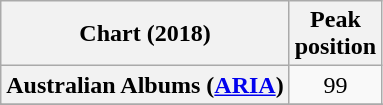<table class="wikitable sortable plainrowheaders" style="text-align:center">
<tr>
<th scope="col">Chart (2018)</th>
<th scope="col">Peak<br> position</th>
</tr>
<tr>
<th scope="row">Australian Albums (<a href='#'>ARIA</a>)</th>
<td>99</td>
</tr>
<tr>
</tr>
<tr>
</tr>
<tr>
</tr>
<tr>
</tr>
<tr>
</tr>
<tr>
</tr>
<tr>
</tr>
<tr>
</tr>
</table>
